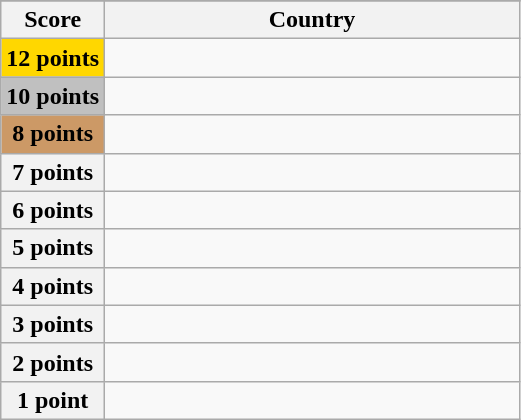<table class="wikitable">
<tr>
</tr>
<tr>
<th scope="col" width="20%">Score</th>
<th scope="col">Country</th>
</tr>
<tr>
<th scope="row" style="background:gold">12 points</th>
<td></td>
</tr>
<tr>
<th scope="row" style="background:silver">10 points</th>
<td></td>
</tr>
<tr>
<th scope="row" style="background:#CC9966">8 points</th>
<td></td>
</tr>
<tr>
<th scope="row">7 points</th>
<td></td>
</tr>
<tr>
<th scope="row">6 points</th>
<td></td>
</tr>
<tr>
<th scope="row">5 points</th>
<td></td>
</tr>
<tr>
<th scope="row">4 points</th>
<td></td>
</tr>
<tr>
<th scope="row">3 points</th>
<td></td>
</tr>
<tr>
<th scope="row">2 points</th>
<td></td>
</tr>
<tr>
<th scope="row">1 point</th>
<td></td>
</tr>
</table>
